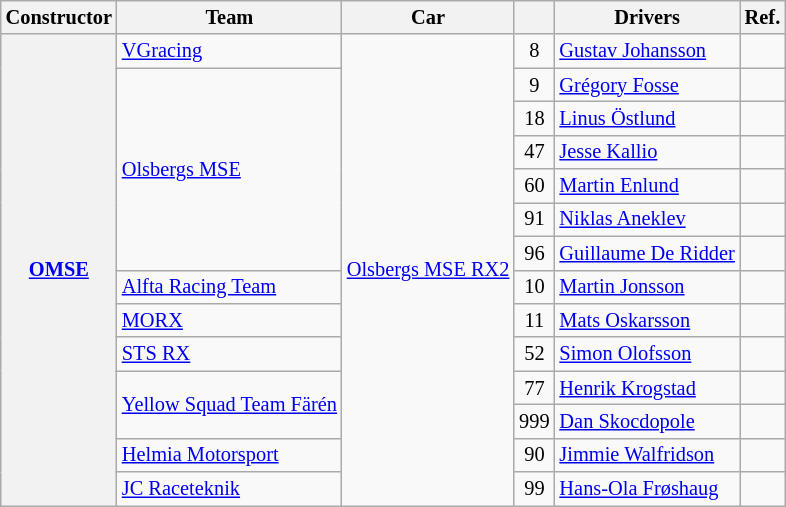<table class="wikitable" style="font-size:85%;">
<tr>
<th>Constructor</th>
<th>Team</th>
<th>Car</th>
<th></th>
<th>Drivers</th>
<th>Ref.</th>
</tr>
<tr>
<th rowspan=14><a href='#'>OMSE</a></th>
<td> <a href='#'>VGracing</a></td>
<td nowrap rowspan=14><a href='#'>Olsbergs MSE RX2</a></td>
<td align=center>8</td>
<td> <a href='#'>Gustav Johansson</a></td>
<td align=center></td>
</tr>
<tr>
<td nowrap rowspan=6> <a href='#'>Olsbergs MSE</a></td>
<td align=center>9</td>
<td nowrap> <a href='#'>Grégory Fosse</a></td>
<td align=center></td>
</tr>
<tr>
<td align=center>18</td>
<td> <a href='#'>Linus Östlund</a></td>
<td align=center></td>
</tr>
<tr>
<td align=center>47</td>
<td> <a href='#'>Jesse Kallio</a></td>
<td align=center></td>
</tr>
<tr>
<td align=center>60</td>
<td nowrap> <a href='#'>Martin Enlund</a></td>
<td align=center></td>
</tr>
<tr>
<td align=center>91</td>
<td> <a href='#'>Niklas Aneklev</a></td>
<td align=center></td>
</tr>
<tr>
<td align=center>96</td>
<td> <a href='#'>Guillaume De Ridder</a></td>
<td align=center></td>
</tr>
<tr>
<td> <a href='#'>Alfta Racing Team</a></td>
<td align=center>10</td>
<td> <a href='#'>Martin Jonsson</a></td>
<td align=center></td>
</tr>
<tr>
<td> <a href='#'>MORX</a></td>
<td align=center>11</td>
<td> <a href='#'>Mats Oskarsson</a></td>
<td align=center></td>
</tr>
<tr>
<td> <a href='#'>STS RX</a></td>
<td align=center>52</td>
<td> <a href='#'>Simon Olofsson</a></td>
<td align=center></td>
</tr>
<tr>
<td nowrap rowspan=2> <a href='#'>Yellow Squad Team Färén</a></td>
<td align=center>77</td>
<td> <a href='#'>Henrik Krogstad</a></td>
<td align=center></td>
</tr>
<tr>
<td align=center>999</td>
<td nowrap> <a href='#'>Dan Skocdopole</a></td>
<td align=center></td>
</tr>
<tr>
<td> <a href='#'>Helmia Motorsport</a></td>
<td align=center>90</td>
<td> <a href='#'>Jimmie Walfridson</a></td>
<td align=center></td>
</tr>
<tr>
<td> <a href='#'>JC Raceteknik</a></td>
<td align=center>99</td>
<td> <a href='#'>Hans-Ola Frøshaug</a></td>
<td align=center></td>
</tr>
</table>
